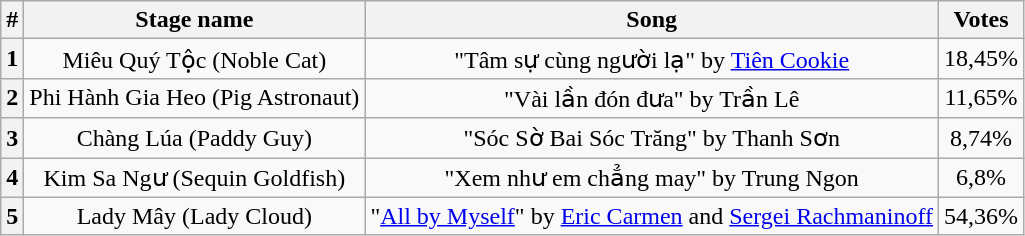<table class="wikitable plainrowheaders" style="text-align: center;">
<tr>
<th>#</th>
<th>Stage name</th>
<th>Song</th>
<th>Votes</th>
</tr>
<tr>
<th>1</th>
<td>Miêu Quý Tộc (Noble Cat)</td>
<td>"Tâm sự cùng người lạ" by <a href='#'>Tiên Cookie</a></td>
<td>18,45%</td>
</tr>
<tr>
<th>2</th>
<td>Phi Hành Gia Heo (Pig Astronaut)</td>
<td>"Vài lần đón đưa" by Trần Lê</td>
<td>11,65%</td>
</tr>
<tr>
<th>3</th>
<td>Chàng Lúa (Paddy Guy)</td>
<td>"Sóc Sờ Bai Sóc Trăng" by Thanh Sơn</td>
<td>8,74%</td>
</tr>
<tr>
<th>4</th>
<td>Kim Sa Ngư (Sequin Goldfish)</td>
<td>"Xem như em chẳng may" by Trung Ngon</td>
<td>6,8%</td>
</tr>
<tr>
<th>5</th>
<td>Lady Mây (Lady Cloud)</td>
<td>"<a href='#'>All by Myself</a>" by <a href='#'>Eric Carmen</a> and <a href='#'>Sergei Rachmaninoff</a></td>
<td>54,36%</td>
</tr>
</table>
